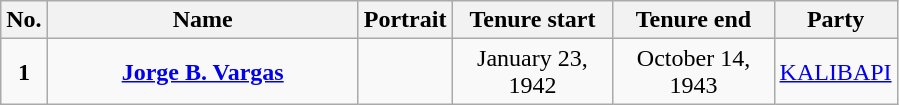<table class="wikitable" style="text-align:center" |>
<tr>
<th>No.</th>
<th width="200px">Name</th>
<th>Portrait</th>
<th width="100px">Tenure start</th>
<th width="100px">Tenure end</th>
<th><strong>Party</strong></th>
</tr>
<tr>
<td><strong>1</strong></td>
<td><strong><a href='#'>Jorge B. Vargas</a></strong><br></td>
<td></td>
<td>January 23, 1942</td>
<td>October 14, 1943</td>
<td><a href='#'>KALIBAPI</a></td>
</tr>
</table>
